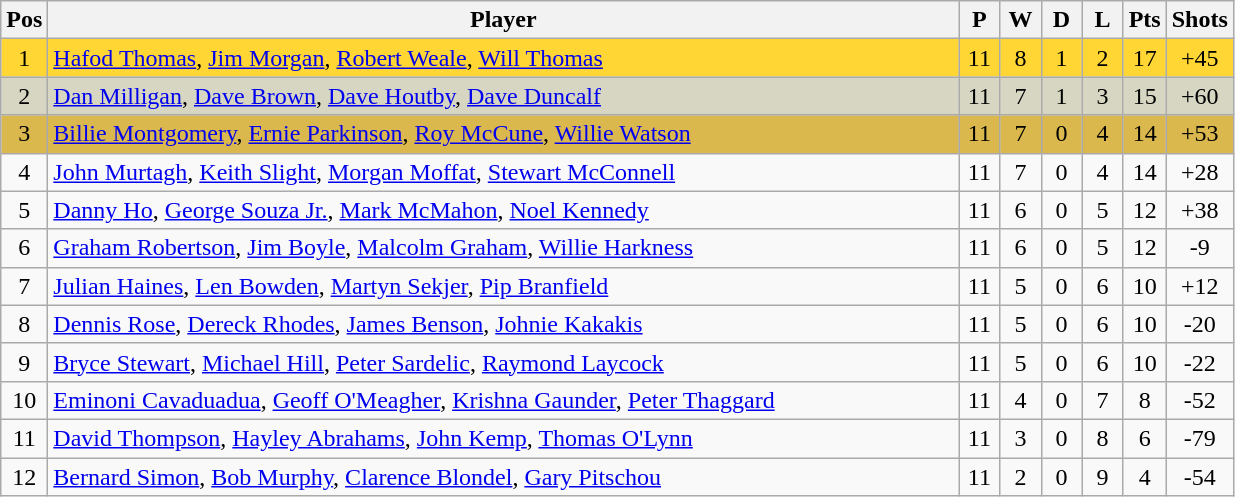<table class="wikitable" style="font-size: 100%">
<tr>
<th width=20>Pos</th>
<th width=600>Player</th>
<th width=20>P</th>
<th width=20>W</th>
<th width=20>D</th>
<th width=20>L</th>
<th width=20>Pts</th>
<th width=30>Shots</th>
</tr>
<tr align=center style="background: #FFD633;">
<td>1</td>
<td align="left"> <a href='#'>Hafod Thomas</a>, <a href='#'>Jim Morgan</a>, <a href='#'>Robert Weale</a>, <a href='#'>Will Thomas</a></td>
<td>11</td>
<td>8</td>
<td>1</td>
<td>2</td>
<td>17</td>
<td>+45</td>
</tr>
<tr align=center style="background: #D6D6C2;">
<td>2</td>
<td align="left"> <a href='#'>Dan Milligan</a>, <a href='#'>Dave Brown</a>, <a href='#'>Dave Houtby</a>, <a href='#'>Dave Duncalf</a></td>
<td>11</td>
<td>7</td>
<td>1</td>
<td>3</td>
<td>15</td>
<td>+60</td>
</tr>
<tr align=center style="background: #DBB84D;">
<td>3</td>
<td align="left"> <a href='#'>Billie Montgomery</a>, <a href='#'>Ernie Parkinson</a>, <a href='#'>Roy McCune</a>, <a href='#'>Willie Watson</a></td>
<td>11</td>
<td>7</td>
<td>0</td>
<td>4</td>
<td>14</td>
<td>+53</td>
</tr>
<tr align=center>
<td>4</td>
<td align="left"> <a href='#'>John Murtagh</a>, <a href='#'>Keith Slight</a>, <a href='#'>Morgan Moffat</a>, <a href='#'>Stewart McConnell</a></td>
<td>11</td>
<td>7</td>
<td>0</td>
<td>4</td>
<td>14</td>
<td>+28</td>
</tr>
<tr align=center>
<td>5</td>
<td align="left"> <a href='#'>Danny Ho</a>, <a href='#'>George Souza Jr.</a>, <a href='#'>Mark McMahon</a>, <a href='#'>Noel Kennedy</a></td>
<td>11</td>
<td>6</td>
<td>0</td>
<td>5</td>
<td>12</td>
<td>+38</td>
</tr>
<tr align=center>
<td>6</td>
<td align="left"> <a href='#'>Graham Robertson</a>, <a href='#'>Jim Boyle</a>, <a href='#'>Malcolm Graham</a>, <a href='#'>Willie Harkness</a></td>
<td>11</td>
<td>6</td>
<td>0</td>
<td>5</td>
<td>12</td>
<td>-9</td>
</tr>
<tr align=center>
<td>7</td>
<td align="left"> <a href='#'>Julian Haines</a>, <a href='#'>Len Bowden</a>, <a href='#'>Martyn Sekjer</a>, <a href='#'>Pip Branfield</a></td>
<td>11</td>
<td>5</td>
<td>0</td>
<td>6</td>
<td>10</td>
<td>+12</td>
</tr>
<tr align=center>
<td>8</td>
<td align="left"> <a href='#'>Dennis Rose</a>, <a href='#'>Dereck Rhodes</a>, <a href='#'>James Benson</a>, <a href='#'>Johnie Kakakis</a></td>
<td>11</td>
<td>5</td>
<td>0</td>
<td>6</td>
<td>10</td>
<td>-20</td>
</tr>
<tr align=center>
<td>9</td>
<td align="left"> <a href='#'>Bryce Stewart</a>, <a href='#'>Michael Hill</a>, <a href='#'>Peter Sardelic</a>, <a href='#'>Raymond Laycock</a></td>
<td>11</td>
<td>5</td>
<td>0</td>
<td>6</td>
<td>10</td>
<td>-22</td>
</tr>
<tr align=center>
<td>10</td>
<td align="left"> <a href='#'>Eminoni Cavaduadua</a>, <a href='#'>Geoff O'Meagher</a>, <a href='#'>Krishna Gaunder</a>, <a href='#'>Peter Thaggard</a></td>
<td>11</td>
<td>4</td>
<td>0</td>
<td>7</td>
<td>8</td>
<td>-52</td>
</tr>
<tr align=center>
<td>11</td>
<td align="left"> <a href='#'>David Thompson</a>, <a href='#'>Hayley Abrahams</a>, <a href='#'>John Kemp</a>, <a href='#'>Thomas O'Lynn</a></td>
<td>11</td>
<td>3</td>
<td>0</td>
<td>8</td>
<td>6</td>
<td>-79</td>
</tr>
<tr align=center>
<td>12</td>
<td align="left"> <a href='#'>Bernard Simon</a>, <a href='#'>Bob Murphy</a>, <a href='#'>Clarence Blondel</a>, <a href='#'>Gary Pitschou</a></td>
<td>11</td>
<td>2</td>
<td>0</td>
<td>9</td>
<td>4</td>
<td>-54</td>
</tr>
</table>
